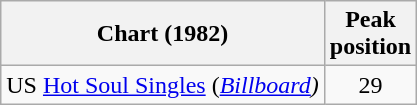<table class="wikitable sortable">
<tr>
<th>Chart (1982)</th>
<th>Peak<br>position</th>
</tr>
<tr>
<td>US <a href='#'>Hot Soul Singles</a> (<em><a href='#'>Billboard</a>)</td>
<td align="center">29</td>
</tr>
</table>
